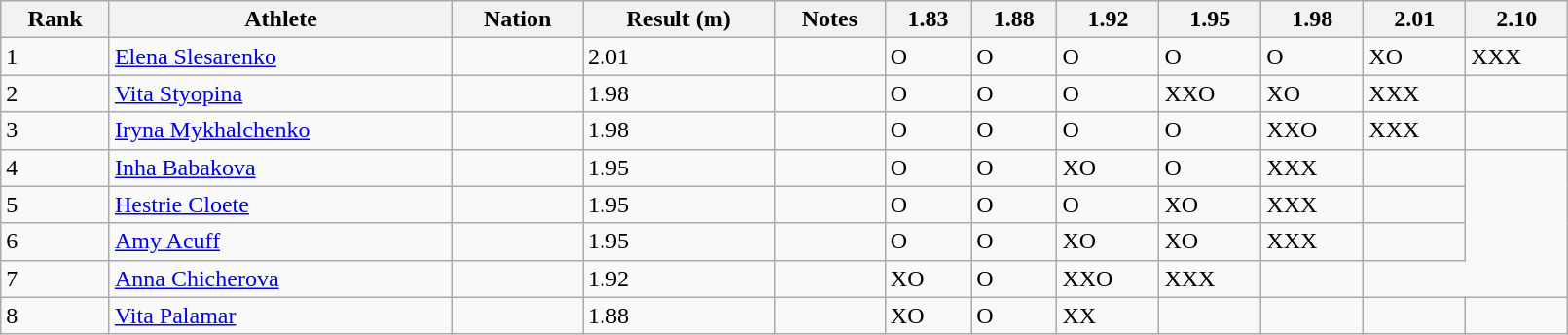<table class="wikitable" style="text=align:center;" width=85%>
<tr>
<th>Rank</th>
<th>Athlete</th>
<th>Nation</th>
<th>Result (m)</th>
<th>Notes</th>
<th>1.83</th>
<th>1.88</th>
<th>1.92</th>
<th>1.95</th>
<th>1.98</th>
<th>2.01</th>
<th>2.10</th>
</tr>
<tr>
<td>1</td>
<td><a href='#'>Elena Slesarenko</a></td>
<td></td>
<td>2.01</td>
<td></td>
<td>O</td>
<td>O</td>
<td>O</td>
<td>O</td>
<td>O</td>
<td>XO</td>
<td>XXX</td>
</tr>
<tr>
<td>2</td>
<td><a href='#'>Vita Styopina</a></td>
<td></td>
<td>1.98</td>
<td></td>
<td>O</td>
<td>O</td>
<td>O</td>
<td>XXO</td>
<td>XO</td>
<td>XXX</td>
<td></td>
</tr>
<tr>
<td>3</td>
<td><a href='#'>Iryna Mykhalchenko</a></td>
<td></td>
<td>1.98</td>
<td></td>
<td>O</td>
<td>O</td>
<td>O</td>
<td>O</td>
<td>XXO</td>
<td>XXX</td>
<td></td>
</tr>
<tr>
<td>4</td>
<td><a href='#'>Inha Babakova</a></td>
<td></td>
<td>1.95</td>
<td></td>
<td>O</td>
<td>O</td>
<td>XO</td>
<td>O</td>
<td>XXX</td>
<td></td>
</tr>
<tr>
<td>5</td>
<td><a href='#'>Hestrie Cloete</a></td>
<td></td>
<td>1.95</td>
<td></td>
<td>O</td>
<td>O</td>
<td>O</td>
<td>XO</td>
<td>XXX</td>
<td></td>
</tr>
<tr>
<td>6</td>
<td><a href='#'>Amy Acuff</a></td>
<td></td>
<td>1.95</td>
<td></td>
<td>O</td>
<td>O</td>
<td>XO</td>
<td>XO</td>
<td>XXX</td>
<td></td>
</tr>
<tr>
<td>7</td>
<td><a href='#'>Anna Chicherova</a></td>
<td></td>
<td>1.92</td>
<td></td>
<td>XO</td>
<td>O</td>
<td>XXO</td>
<td>XXX</td>
<td></td>
</tr>
<tr>
<td>8</td>
<td><a href='#'>Vita Palamar</a></td>
<td></td>
<td>1.88</td>
<td></td>
<td>XO</td>
<td>O</td>
<td>XX</td>
<td></td>
<td></td>
<td></td>
<td></td>
</tr>
</table>
